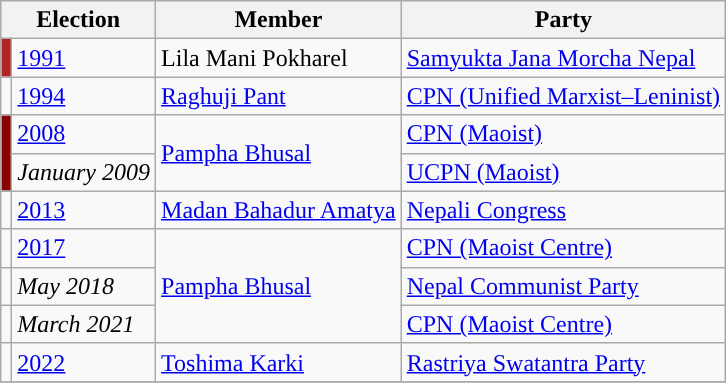<table class="wikitable">
<tr>
<th colspan="2">Election</th>
<th>Member</th>
<th>Party</th>
</tr>
<tr>
<td style="background-color:firebrick"></td>
<td><a href='#'>1991</a></td>
<td>Lila Mani Pokharel</td>
<td><a href='#'>Samyukta Jana Morcha Nepal</a></td>
</tr>
<tr>
<td style="background-color:"></td>
<td><a href='#'>1994</a></td>
<td><a href='#'>Raghuji Pant</a></td>
<td><a href='#'>CPN (Unified Marxist–Leninist)</a></td>
</tr>
<tr>
<td rowspan="2" style="background-color:darkred"></td>
<td><a href='#'>2008</a></td>
<td rowspan="2"><a href='#'>Pampha Bhusal</a></td>
<td><a href='#'>CPN (Maoist)</a></td>
</tr>
<tr>
<td><em>January 2009</em></td>
<td><a href='#'>UCPN (Maoist)</a></td>
</tr>
<tr>
<td style="background-color:"></td>
<td><a href='#'>2013</a></td>
<td><a href='#'>Madan Bahadur Amatya</a></td>
<td><a href='#'>Nepali Congress</a></td>
</tr>
<tr>
<td style="background-color:"></td>
<td><a href='#'>2017</a></td>
<td rowspan="3"><a href='#'>Pampha Bhusal</a></td>
<td><a href='#'>CPN (Maoist Centre)</a></td>
</tr>
<tr>
<td style="background-color:"></td>
<td><em>May 2018</em></td>
<td><a href='#'>Nepal Communist Party</a></td>
</tr>
<tr>
<td></td>
<td><em>March 2021</em></td>
<td><a href='#'>CPN (Maoist Centre)</a></td>
</tr>
<tr>
<td></td>
<td><a href='#'>2022</a></td>
<td><a href='#'>Toshima Karki</a></td>
<td><a href='#'>Rastriya Swatantra Party</a></td>
</tr>
<tr>
</tr>
</table>
